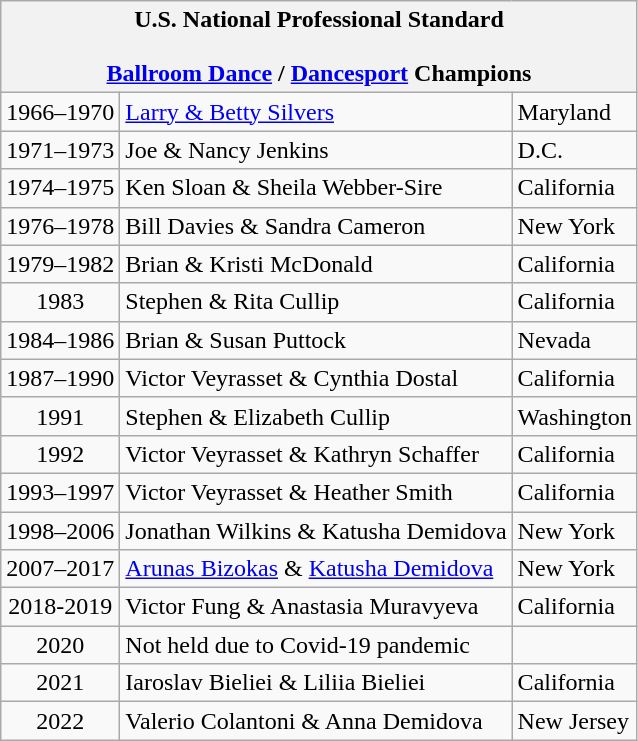<table class="wikitable">
<tr>
<th colspan="3" align="center">U.S. National Professional Standard<br><br><a href='#'>Ballroom Dance</a> / <a href='#'>Dancesport</a> Champions</th>
</tr>
<tr>
<td>1966–1970</td>
<td><a href='#'>Larry & Betty Silvers</a></td>
<td> Maryland</td>
</tr>
<tr>
<td>1971–1973</td>
<td>Joe & Nancy Jenkins</td>
<td> D.C.</td>
</tr>
<tr>
<td>1974–1975</td>
<td>Ken Sloan & Sheila Webber-Sire</td>
<td> California</td>
</tr>
<tr>
<td>1976–1978</td>
<td>Bill Davies & Sandra Cameron</td>
<td> New York</td>
</tr>
<tr>
<td>1979–1982</td>
<td>Brian & Kristi McDonald</td>
<td> California</td>
</tr>
<tr>
<td align="center">1983</td>
<td>Stephen & Rita Cullip</td>
<td> California</td>
</tr>
<tr>
<td>1984–1986</td>
<td>Brian & Susan Puttock</td>
<td> Nevada</td>
</tr>
<tr>
<td>1987–1990</td>
<td>Victor Veyrasset & Cynthia Dostal</td>
<td> California</td>
</tr>
<tr>
<td align="center">1991</td>
<td>Stephen & Elizabeth Cullip</td>
<td> Washington</td>
</tr>
<tr>
<td align="center">1992</td>
<td>Victor Veyrasset & Kathryn Schaffer</td>
<td> California</td>
</tr>
<tr>
<td>1993–1997</td>
<td>Victor Veyrasset & Heather Smith</td>
<td> California</td>
</tr>
<tr>
<td>1998–2006</td>
<td>Jonathan Wilkins & Katusha Demidova</td>
<td> New York</td>
</tr>
<tr>
<td align="center">2007–2017</td>
<td><a href='#'>Arunas Bizokas</a> & <a href='#'>Katusha Demidova</a></td>
<td> New York</td>
</tr>
<tr>
<td align="center">2018-2019</td>
<td>Victor Fung & Anastasia Muravyeva</td>
<td> California</td>
</tr>
<tr>
<td align="center">2020</td>
<td>Not held due to Covid-19 pandemic</td>
<td></td>
</tr>
<tr>
<td align="center">2021</td>
<td>Iaroslav Bieliei & Liliia Bieliei</td>
<td> California</td>
</tr>
<tr>
<td align="center">2022</td>
<td>Valerio Colantoni & Anna Demidova</td>
<td> New Jersey</td>
</tr>
</table>
